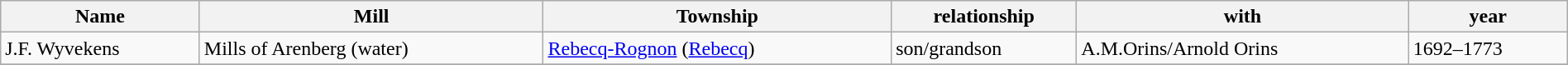<table class="wikitable" width="100%">
<tr>
<th>Name</th>
<th>Mill</th>
<th>Township</th>
<th>relationship</th>
<th>with</th>
<th>year</th>
</tr>
<tr>
<td>J.F. Wyvekens</td>
<td>Mills of Arenberg (water)</td>
<td><a href='#'>Rebecq-Rognon</a> (<a href='#'>Rebecq</a>)</td>
<td>son/grandson</td>
<td>A.M.Orins/Arnold Orins</td>
<td>1692–1773</td>
</tr>
<tr>
</tr>
</table>
